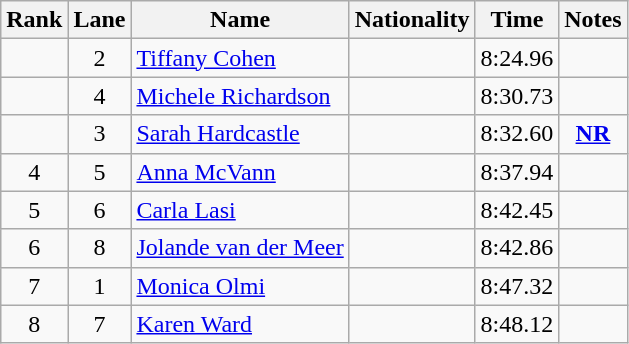<table class="wikitable sortable" style="text-align:center">
<tr>
<th>Rank</th>
<th>Lane</th>
<th>Name</th>
<th>Nationality</th>
<th>Time</th>
<th>Notes</th>
</tr>
<tr>
<td></td>
<td>2</td>
<td align=left><a href='#'>Tiffany Cohen</a></td>
<td align=left></td>
<td>8:24.96</td>
<td></td>
</tr>
<tr>
<td></td>
<td>4</td>
<td align=left><a href='#'>Michele Richardson</a></td>
<td align=left></td>
<td>8:30.73</td>
<td></td>
</tr>
<tr>
<td></td>
<td>3</td>
<td align=left><a href='#'>Sarah Hardcastle</a></td>
<td align=left></td>
<td>8:32.60</td>
<td><strong><a href='#'>NR</a></strong></td>
</tr>
<tr>
<td>4</td>
<td>5</td>
<td align=left><a href='#'>Anna McVann</a></td>
<td align=left></td>
<td>8:37.94</td>
<td></td>
</tr>
<tr>
<td>5</td>
<td>6</td>
<td align=left><a href='#'>Carla Lasi</a></td>
<td align=left></td>
<td>8:42.45</td>
<td></td>
</tr>
<tr>
<td>6</td>
<td>8</td>
<td align=left><a href='#'>Jolande van der Meer</a></td>
<td align=left></td>
<td>8:42.86</td>
<td></td>
</tr>
<tr>
<td>7</td>
<td>1</td>
<td align=left><a href='#'>Monica Olmi</a></td>
<td align=left></td>
<td>8:47.32</td>
<td></td>
</tr>
<tr>
<td>8</td>
<td>7</td>
<td align=left><a href='#'>Karen Ward</a></td>
<td align=left></td>
<td>8:48.12</td>
<td></td>
</tr>
</table>
